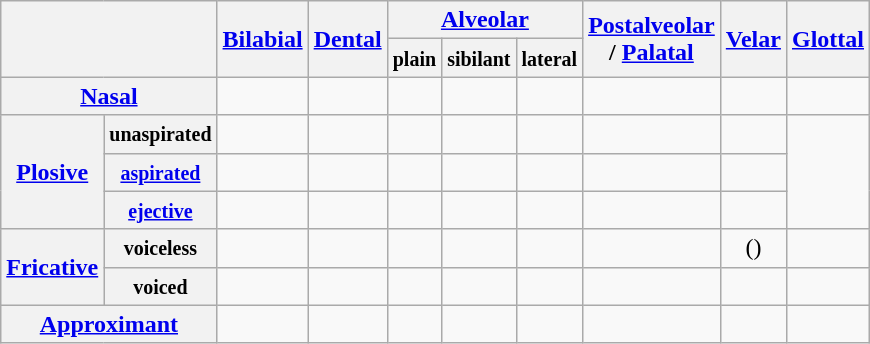<table class="wikitable" style="text-align:center">
<tr>
<th colspan="2" rowspan="2"></th>
<th rowspan="2"><a href='#'>Bilabial</a></th>
<th rowspan="2"><a href='#'>Dental</a></th>
<th colspan="3"><a href='#'>Alveolar</a></th>
<th rowspan="2"><a href='#'>Postalveolar</a><br>/ <a href='#'>Palatal</a></th>
<th rowspan="2"><a href='#'>Velar</a></th>
<th rowspan="2"><a href='#'>Glottal</a></th>
</tr>
<tr>
<th><small>plain</small></th>
<th><small>sibilant</small></th>
<th><small>lateral</small></th>
</tr>
<tr>
<th colspan="2"><a href='#'>Nasal</a></th>
<td></td>
<td></td>
<td></td>
<td></td>
<td></td>
<td></td>
<td></td>
<td></td>
</tr>
<tr>
<th rowspan="3"><a href='#'>Plosive</a></th>
<th><small> unaspirated </small></th>
<td></td>
<td></td>
<td></td>
<td></td>
<td></td>
<td></td>
<td></td>
<td rowspan=3></td>
</tr>
<tr>
<th><small> <a href='#'>aspirated</a> </small></th>
<td></td>
<td></td>
<td></td>
<td></td>
<td></td>
<td></td>
<td></td>
</tr>
<tr>
<th><small> <a href='#'>ejective</a> </small></th>
<td></td>
<td></td>
<td></td>
<td></td>
<td></td>
<td></td>
<td></td>
</tr>
<tr>
<th rowspan="2"><a href='#'>Fricative</a></th>
<th><small>voiceless</small></th>
<td></td>
<td></td>
<td></td>
<td></td>
<td></td>
<td></td>
<td>()</td>
<td></td>
</tr>
<tr>
<th><small>voiced</small></th>
<td></td>
<td></td>
<td></td>
<td></td>
<td></td>
<td></td>
<td></td>
<td></td>
</tr>
<tr>
<th colspan=2><a href='#'>Approximant</a></th>
<td></td>
<td></td>
<td></td>
<td></td>
<td></td>
<td></td>
<td></td>
<td></td>
</tr>
</table>
